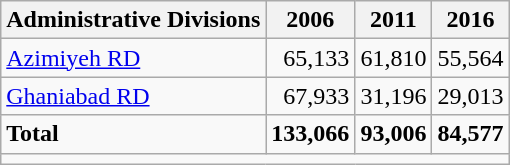<table class="wikitable">
<tr>
<th>Administrative Divisions</th>
<th>2006</th>
<th>2011</th>
<th>2016</th>
</tr>
<tr>
<td><a href='#'>Azimiyeh RD</a></td>
<td style="text-align: right;">65,133</td>
<td style="text-align: right;">61,810</td>
<td style="text-align: right;">55,564</td>
</tr>
<tr>
<td><a href='#'>Ghaniabad RD</a></td>
<td style="text-align: right;">67,933</td>
<td style="text-align: right;">31,196</td>
<td style="text-align: right;">29,013</td>
</tr>
<tr>
<td><strong>Total</strong></td>
<td style="text-align: right;"><strong>133,066</strong></td>
<td style="text-align: right;"><strong>93,006</strong></td>
<td style="text-align: right;"><strong>84,577</strong></td>
</tr>
<tr>
<td colspan=4></td>
</tr>
</table>
